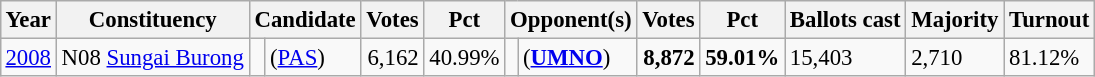<table class="wikitable" style="margin:0.5em ; font-size:95%">
<tr>
<th>Year</th>
<th>Constituency</th>
<th colspan=2>Candidate</th>
<th>Votes</th>
<th>Pct</th>
<th colspan=2>Opponent(s)</th>
<th>Votes</th>
<th>Pct</th>
<th>Ballots cast</th>
<th>Majority</th>
<th>Turnout</th>
</tr>
<tr>
<td><a href='#'>2008</a></td>
<td>N08 <a href='#'>Sungai Burong</a></td>
<td></td>
<td> (<a href='#'>PAS</a>)</td>
<td align=right>6,162</td>
<td>40.99%</td>
<td></td>
<td> (<a href='#'><strong>UMNO</strong></a>)</td>
<td align=right><strong>8,872</strong></td>
<td><strong>59.01%</strong></td>
<td>15,403</td>
<td>2,710</td>
<td>81.12%</td>
</tr>
</table>
